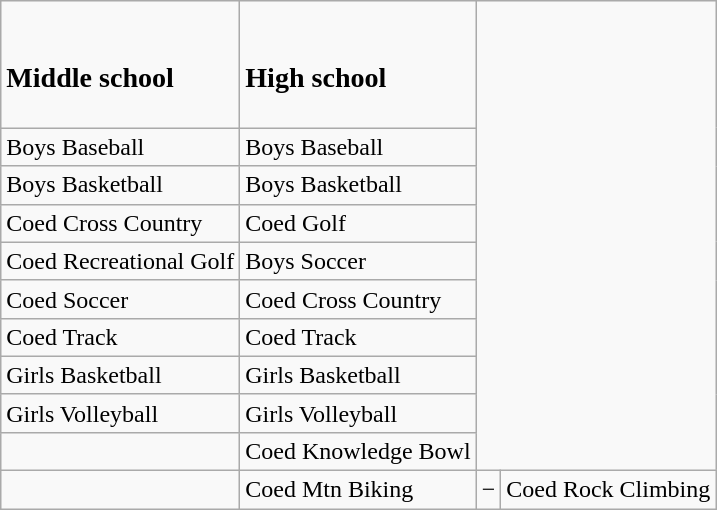<table class="wikitable">
<tr>
<td><br><h3>Middle school</h3></td>
<td><br><h3>High school</h3></td>
</tr>
<tr>
<td>Boys Baseball</td>
<td>Boys Baseball</td>
</tr>
<tr>
<td>Boys Basketball</td>
<td>Boys Basketball</td>
</tr>
<tr>
<td>Coed Cross Country</td>
<td>Coed Golf</td>
</tr>
<tr>
<td>Coed Recreational Golf</td>
<td>Boys Soccer</td>
</tr>
<tr>
<td>Coed Soccer</td>
<td>Coed Cross Country</td>
</tr>
<tr>
<td>Coed Track</td>
<td>Coed Track</td>
</tr>
<tr>
<td>Girls Basketball</td>
<td>Girls Basketball</td>
</tr>
<tr>
<td>Girls Volleyball</td>
<td>Girls Volleyball</td>
</tr>
<tr>
<td></td>
<td>Coed Knowledge Bowl</td>
</tr>
<tr>
<td></td>
<td>Coed Mtn Biking</td>
<td>−</td>
<td>Coed Rock Climbing</td>
</tr>
</table>
